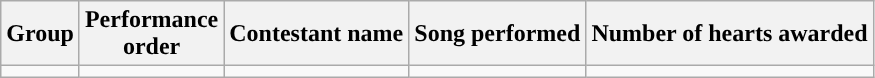<table class="wikitable">
<tr>
<th>Group</th>
<th>Performance<br>order</th>
<th>Contestant name</th>
<th>Song performed</th>
<th>Number of hearts awarded</th>
</tr>
<tr>
<td></td>
<td></td>
<td></td>
<td></td>
<td></td>
</tr>
</table>
